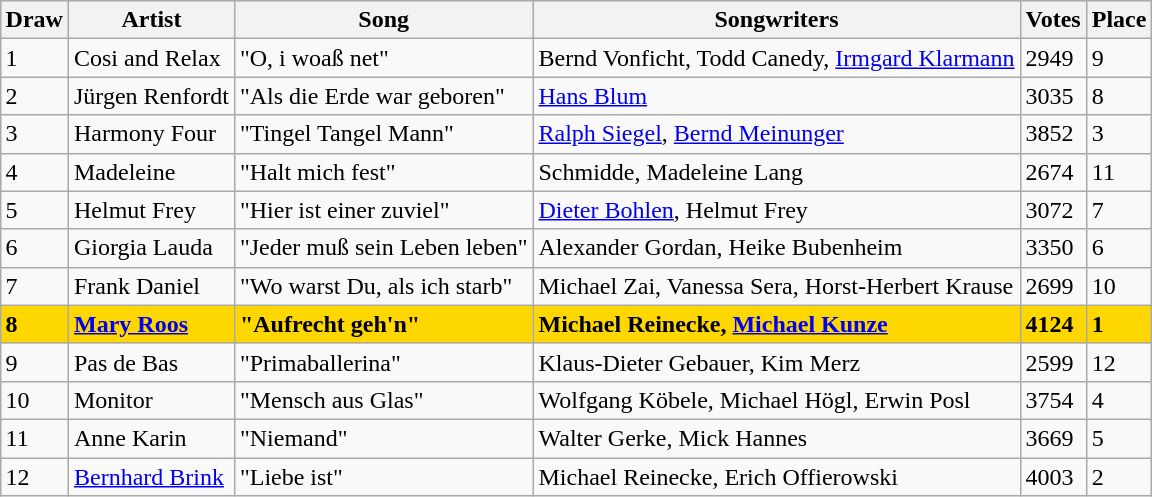<table class="sortable wikitable" style="margin: 1em auto 1em auto">
<tr>
<th>Draw</th>
<th>Artist</th>
<th>Song</th>
<th>Songwriters</th>
<th>Votes</th>
<th>Place</th>
</tr>
<tr>
<td>1</td>
<td>Cosi and Relax</td>
<td>"O, i woaß net"</td>
<td>Bernd Vonficht, Todd Canedy, <a href='#'>Irmgard Klarmann</a></td>
<td>2949</td>
<td>9</td>
</tr>
<tr>
<td>2</td>
<td>Jürgen Renfordt</td>
<td>"Als die Erde war geboren"</td>
<td><a href='#'>Hans Blum</a></td>
<td>3035</td>
<td>8</td>
</tr>
<tr>
<td>3</td>
<td>Harmony Four</td>
<td>"Tingel Tangel Mann"</td>
<td><a href='#'>Ralph Siegel</a>, <a href='#'>Bernd Meinunger</a></td>
<td>3852</td>
<td>3</td>
</tr>
<tr>
<td>4</td>
<td>Madeleine</td>
<td>"Halt mich fest"</td>
<td>Schmidde, Madeleine Lang</td>
<td>2674</td>
<td>11</td>
</tr>
<tr>
<td>5</td>
<td>Helmut Frey</td>
<td>"Hier ist einer zuviel"</td>
<td><a href='#'>Dieter Bohlen</a>, Helmut Frey</td>
<td>3072</td>
<td>7</td>
</tr>
<tr>
<td>6</td>
<td>Giorgia Lauda</td>
<td>"Jeder muß sein Leben leben"</td>
<td>Alexander Gordan, Heike Bubenheim</td>
<td>3350</td>
<td>6</td>
</tr>
<tr>
<td>7</td>
<td>Frank Daniel</td>
<td>"Wo warst Du, als ich starb"</td>
<td>Michael Zai, Vanessa Sera, Horst-Herbert Krause</td>
<td>2699</td>
<td>10</td>
</tr>
<tr style="font-weight:bold; background:gold;">
<td>8</td>
<td><a href='#'>Mary Roos</a></td>
<td>"Aufrecht geh'n"</td>
<td>Michael Reinecke, <a href='#'>Michael Kunze</a></td>
<td>4124</td>
<td>1</td>
</tr>
<tr>
<td>9</td>
<td>Pas de Bas</td>
<td>"Primaballerina"</td>
<td>Klaus-Dieter Gebauer, Kim Merz</td>
<td>2599</td>
<td>12</td>
</tr>
<tr>
<td>10</td>
<td>Monitor</td>
<td>"Mensch aus Glas"</td>
<td>Wolfgang Köbele, Michael Högl, Erwin Posl</td>
<td>3754</td>
<td>4</td>
</tr>
<tr>
<td>11</td>
<td>Anne Karin</td>
<td>"Niemand"</td>
<td>Walter Gerke, Mick Hannes</td>
<td>3669</td>
<td>5</td>
</tr>
<tr>
<td>12</td>
<td><a href='#'>Bernhard Brink</a></td>
<td>"Liebe ist"</td>
<td>Michael Reinecke, Erich Offierowski</td>
<td>4003</td>
<td>2</td>
</tr>
</table>
